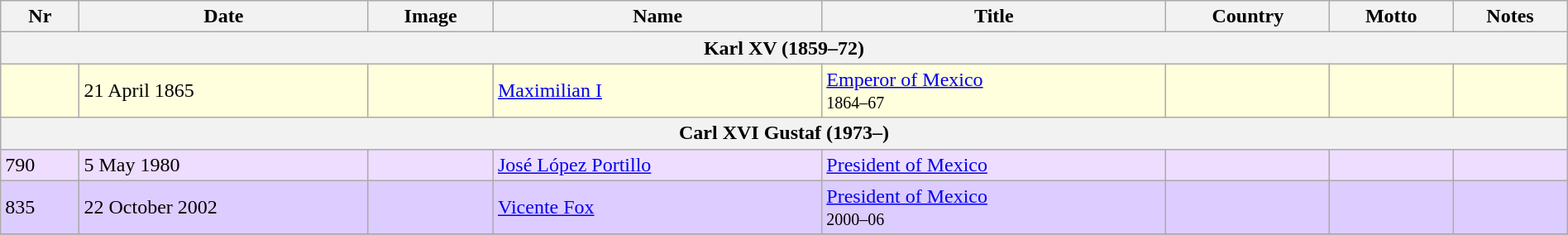<table class="wikitable" width=100%>
<tr>
<th>Nr</th>
<th>Date</th>
<th>Image</th>
<th>Name</th>
<th>Title</th>
<th>Country</th>
<th>Motto</th>
<th>Notes</th>
</tr>
<tr>
<th colspan=8>Karl XV (1859–72)</th>
</tr>
<tr bgcolor="#FFFFDD">
<td></td>
<td>21 April 1865</td>
<td></td>
<td><a href='#'>Maximilian I</a></td>
<td><a href='#'>Emperor of Mexico</a><br><small>1864–67</small></td>
<td></td>
<td></td>
<td></td>
</tr>
<tr>
<th colspan=8>Carl XVI Gustaf (1973–)</th>
</tr>
<tr bgcolor="#EEDDFF">
<td>790</td>
<td>5 May 1980</td>
<td></td>
<td><a href='#'>José López Portillo</a></td>
<td><a href='#'>President of Mexico</a></td>
<td></td>
<td></td>
<td></td>
</tr>
<tr bgcolor="#DDCCFF">
<td>835</td>
<td>22 October 2002</td>
<td></td>
<td><a href='#'>Vicente Fox</a></td>
<td><a href='#'>President of Mexico</a><br><small>2000–06</small></td>
<td></td>
<td></td>
<td></td>
</tr>
<tr>
</tr>
</table>
